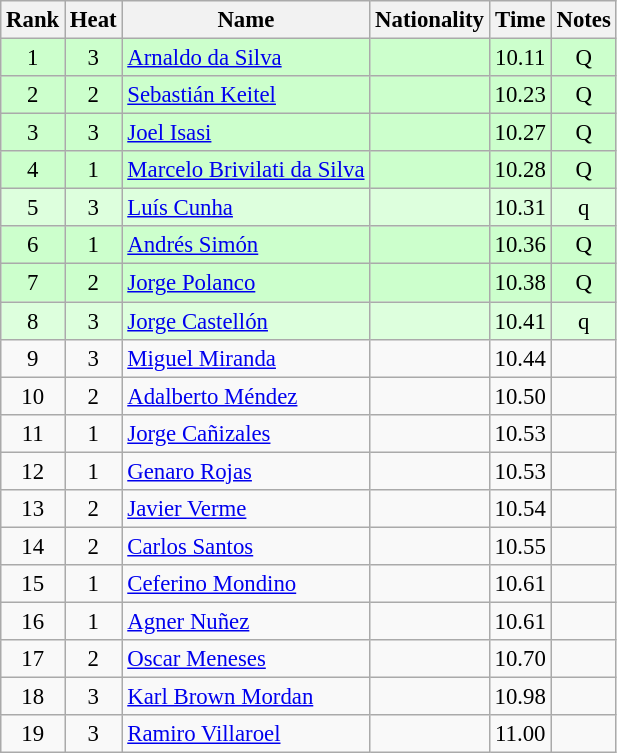<table class="wikitable sortable" style="text-align:center;font-size:95%">
<tr>
<th>Rank</th>
<th>Heat</th>
<th>Name</th>
<th>Nationality</th>
<th>Time</th>
<th>Notes</th>
</tr>
<tr bgcolor=ccffcc>
<td>1</td>
<td>3</td>
<td align=left><a href='#'>Arnaldo da Silva</a></td>
<td align=left></td>
<td>10.11</td>
<td>Q</td>
</tr>
<tr bgcolor=ccffcc>
<td>2</td>
<td>2</td>
<td align=left><a href='#'>Sebastián Keitel</a></td>
<td align=left></td>
<td>10.23</td>
<td>Q</td>
</tr>
<tr bgcolor=ccffcc>
<td>3</td>
<td>3</td>
<td align=left><a href='#'>Joel Isasi</a></td>
<td align=left></td>
<td>10.27</td>
<td>Q</td>
</tr>
<tr bgcolor=ccffcc>
<td>4</td>
<td>1</td>
<td align=left><a href='#'>Marcelo Brivilati da Silva</a></td>
<td align=left></td>
<td>10.28</td>
<td>Q</td>
</tr>
<tr bgcolor=ddffdd>
<td>5</td>
<td>3</td>
<td align=left><a href='#'>Luís Cunha</a></td>
<td align=left></td>
<td>10.31</td>
<td>q</td>
</tr>
<tr bgcolor=ccffcc>
<td>6</td>
<td>1</td>
<td align=left><a href='#'>Andrés Simón</a></td>
<td align=left></td>
<td>10.36</td>
<td>Q</td>
</tr>
<tr bgcolor=ccffcc>
<td>7</td>
<td>2</td>
<td align=left><a href='#'>Jorge Polanco</a></td>
<td align=left></td>
<td>10.38</td>
<td>Q</td>
</tr>
<tr bgcolor=ddffdd>
<td>8</td>
<td>3</td>
<td align=left><a href='#'>Jorge Castellón</a></td>
<td align=left></td>
<td>10.41</td>
<td>q</td>
</tr>
<tr>
<td>9</td>
<td>3</td>
<td align=left><a href='#'>Miguel Miranda</a></td>
<td align=left></td>
<td>10.44</td>
<td></td>
</tr>
<tr>
<td>10</td>
<td>2</td>
<td align=left><a href='#'>Adalberto Méndez</a></td>
<td align=left></td>
<td>10.50</td>
<td></td>
</tr>
<tr>
<td>11</td>
<td>1</td>
<td align=left><a href='#'>Jorge Cañizales</a></td>
<td align=left></td>
<td>10.53</td>
<td></td>
</tr>
<tr>
<td>12</td>
<td>1</td>
<td align=left><a href='#'>Genaro Rojas</a></td>
<td align=left></td>
<td>10.53</td>
<td></td>
</tr>
<tr>
<td>13</td>
<td>2</td>
<td align=left><a href='#'>Javier Verme</a></td>
<td align=left></td>
<td>10.54</td>
<td></td>
</tr>
<tr>
<td>14</td>
<td>2</td>
<td align=left><a href='#'>Carlos Santos</a></td>
<td align=left></td>
<td>10.55</td>
<td></td>
</tr>
<tr>
<td>15</td>
<td>1</td>
<td align=left><a href='#'>Ceferino Mondino</a></td>
<td align=left></td>
<td>10.61</td>
<td></td>
</tr>
<tr>
<td>16</td>
<td>1</td>
<td align=left><a href='#'>Agner Nuñez</a></td>
<td align=left></td>
<td>10.61</td>
<td></td>
</tr>
<tr>
<td>17</td>
<td>2</td>
<td align=left><a href='#'>Oscar Meneses</a></td>
<td align=left></td>
<td>10.70</td>
<td></td>
</tr>
<tr>
<td>18</td>
<td>3</td>
<td align=left><a href='#'>Karl Brown Mordan</a></td>
<td align=left></td>
<td>10.98</td>
<td></td>
</tr>
<tr>
<td>19</td>
<td>3</td>
<td align=left><a href='#'>Ramiro Villaroel</a></td>
<td align=left></td>
<td>11.00</td>
<td></td>
</tr>
</table>
